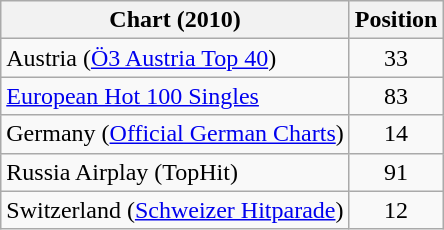<table class="wikitable sortable">
<tr>
<th>Chart (2010)</th>
<th>Position</th>
</tr>
<tr>
<td>Austria (<a href='#'>Ö3 Austria Top 40</a>)</td>
<td align="center">33</td>
</tr>
<tr>
<td><a href='#'>European Hot 100 Singles</a></td>
<td align="center">83</td>
</tr>
<tr>
<td>Germany (<a href='#'>Official German Charts</a>)</td>
<td align="center">14</td>
</tr>
<tr>
<td>Russia Airplay (TopHit)</td>
<td style="text-align:center;">91</td>
</tr>
<tr>
<td>Switzerland (<a href='#'>Schweizer Hitparade</a>)</td>
<td align="center">12</td>
</tr>
</table>
